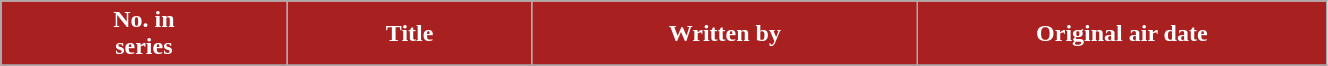<table class="wikitable plainrowheaders" style="width:70%; background-color:#FFFFFF">
<tr style="color:white">
<th style="background:#A92020;" width="20">No. in<br>series</th>
<th style="background:#A92020;" width="20">Title</th>
<th style="background:#A92020;" width="20">Written by</th>
<th style="background:#A92020;" width="20">Original air date</th>
</tr>
<tr>
</tr>
</table>
